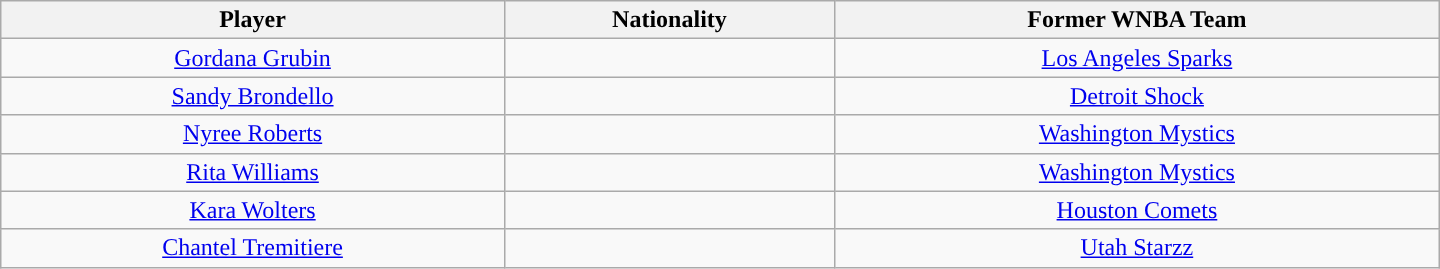<table class="wikitable" style="text-align:center; width:60em">
<tr>
<th>Player</th>
<th>Nationality</th>
<th>Former WNBA Team</th>
</tr>
<tr>
<td><a href='#'>Gordana Grubin</a></td>
<td></td>
<td><a href='#'>Los Angeles Sparks</a></td>
</tr>
<tr>
<td><a href='#'>Sandy Brondello</a></td>
<td></td>
<td><a href='#'>Detroit Shock</a></td>
</tr>
<tr>
<td><a href='#'>Nyree Roberts</a></td>
<td></td>
<td><a href='#'>Washington Mystics</a></td>
</tr>
<tr>
<td><a href='#'>Rita Williams</a></td>
<td></td>
<td><a href='#'>Washington Mystics</a></td>
</tr>
<tr>
<td><a href='#'>Kara Wolters</a></td>
<td></td>
<td><a href='#'>Houston Comets</a></td>
</tr>
<tr>
<td><a href='#'>Chantel Tremitiere</a></td>
<td></td>
<td><a href='#'>Utah Starzz</a></td>
</tr>
</table>
